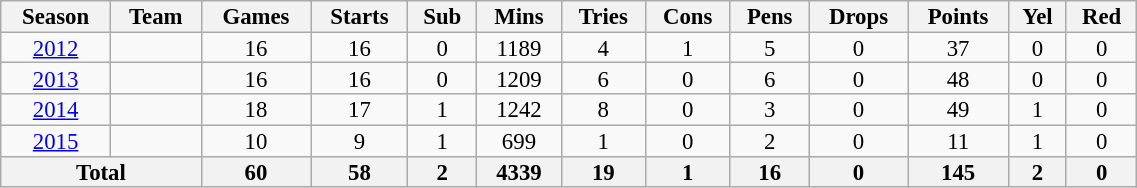<table class="wikitable" style="text-align:center; line-height:90%; font-size:95%; width:60%;">
<tr>
<th>Season</th>
<th>Team</th>
<th>Games</th>
<th>Starts</th>
<th>Sub</th>
<th>Mins</th>
<th>Tries</th>
<th>Cons</th>
<th>Pens</th>
<th>Drops</th>
<th>Points</th>
<th>Yel</th>
<th>Red</th>
</tr>
<tr>
<td><a href='#'>2012</a></td>
<td></td>
<td>16</td>
<td>16</td>
<td>0</td>
<td>1189</td>
<td>4</td>
<td>1</td>
<td>5</td>
<td>0</td>
<td>37</td>
<td>0</td>
<td>0</td>
</tr>
<tr>
<td><a href='#'>2013</a></td>
<td></td>
<td>16</td>
<td>16</td>
<td>0</td>
<td>1209</td>
<td>6</td>
<td>0</td>
<td>6</td>
<td>0</td>
<td>48</td>
<td>0</td>
<td>0</td>
</tr>
<tr>
<td><a href='#'>2014</a></td>
<td></td>
<td>18</td>
<td>17</td>
<td>1</td>
<td>1242</td>
<td>8</td>
<td>0</td>
<td>3</td>
<td>0</td>
<td>49</td>
<td>1</td>
<td>0</td>
</tr>
<tr>
<td><a href='#'>2015</a></td>
<td></td>
<td>10</td>
<td>9</td>
<td>1</td>
<td>699</td>
<td>1</td>
<td>0</td>
<td>2</td>
<td>0</td>
<td>11</td>
<td>1</td>
<td>0</td>
</tr>
<tr>
<th colspan="2">Total</th>
<th>60</th>
<th>58</th>
<th>2</th>
<th>4339</th>
<th>19</th>
<th>1</th>
<th>16</th>
<th>0</th>
<th>145</th>
<th>2</th>
<th>0</th>
</tr>
</table>
